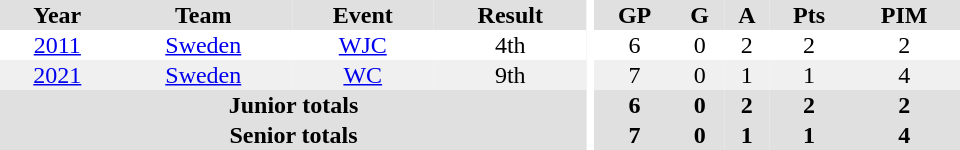<table border="0" cellpadding="1" cellspacing="0" ID="Table3" style="text-align:center; width:40em">
<tr ALIGN="center" bgcolor="#e0e0e0">
<th>Year</th>
<th>Team</th>
<th>Event</th>
<th>Result</th>
<th rowspan="99" bgcolor="#ffffff"></th>
<th>GP</th>
<th>G</th>
<th>A</th>
<th>Pts</th>
<th>PIM</th>
</tr>
<tr>
<td><a href='#'>2011</a></td>
<td><a href='#'>Sweden</a></td>
<td><a href='#'>WJC</a></td>
<td>4th</td>
<td>6</td>
<td>0</td>
<td>2</td>
<td>2</td>
<td>2</td>
</tr>
<tr bgcolor="#f0f0f0">
<td><a href='#'>2021</a></td>
<td><a href='#'>Sweden</a></td>
<td><a href='#'>WC</a></td>
<td>9th</td>
<td>7</td>
<td>0</td>
<td>1</td>
<td>1</td>
<td>4</td>
</tr>
<tr bgcolor="#e0e0e0">
<th colspan=4>Junior totals</th>
<th>6</th>
<th>0</th>
<th>2</th>
<th>2</th>
<th>2</th>
</tr>
<tr bgcolor="#e0e0e0">
<th colspan="4">Senior totals</th>
<th>7</th>
<th>0</th>
<th>1</th>
<th>1</th>
<th>4</th>
</tr>
</table>
